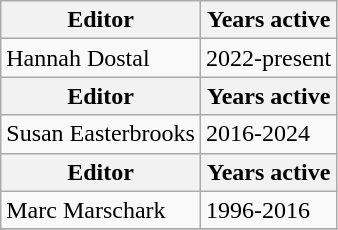<table class="wikitable sortable">
<tr>
<th>Editor</th>
<th>Years active</th>
</tr>
<tr>
<td>Hannah Dostal </td>
<td>2022-present</td>
</tr>
<tr>
<th>Editor</th>
<th>Years active</th>
</tr>
<tr>
<td>Susan Easterbrooks </td>
<td>2016-2024</td>
</tr>
<tr>
<th>Editor</th>
<th>Years active</th>
</tr>
<tr>
<td>Marc Marschark </td>
<td>1996-2016</td>
</tr>
<tr>
</tr>
</table>
